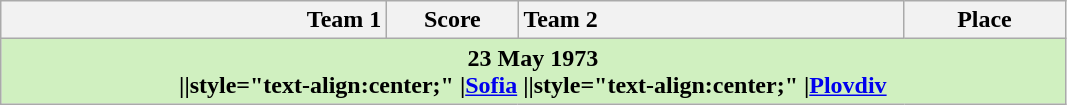<table class="wikitable">
<tr>
<th width="250" style="text-align:right;">Team 1</th>
<th width="80" style="text-align:center;">Score</th>
<th width="250" style="text-align:left;">Team 2</th>
<th width="100" style="text-align:center;">Place</th>
</tr>
<tr>
<th colspan=4 style="background-color:#D0F0C0;"><strong>23 May 1973</strong><br>||style="text-align:center;" |<a href='#'>Sofia</a>
||style="text-align:center;" |<a href='#'>Plovdiv</a></th>
</tr>
</table>
